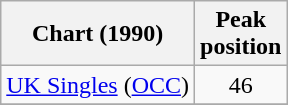<table class="wikitable sortable">
<tr>
<th>Chart (1990)</th>
<th>Peak<br>position</th>
</tr>
<tr>
<td><a href='#'>UK Singles</a> (<a href='#'>OCC</a>)</td>
<td align="center">46</td>
</tr>
<tr>
</tr>
</table>
